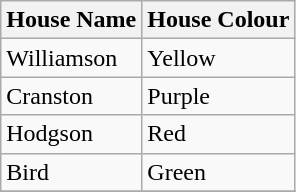<table class="wikitable">
<tr>
<th>House Name</th>
<th>House Colour</th>
</tr>
<tr>
<td>Williamson</td>
<td> Yellow</td>
</tr>
<tr>
<td>Cranston</td>
<td> Purple</td>
</tr>
<tr>
<td>Hodgson</td>
<td> Red</td>
</tr>
<tr>
<td>Bird</td>
<td> Green</td>
</tr>
<tr>
</tr>
</table>
